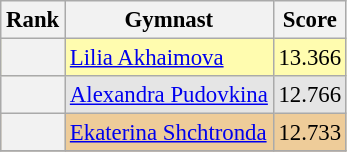<table class="wikitable sortable" style="text-align:center; font-size:95%">
<tr>
<th scope=col>Rank</th>
<th scope=col>Gymnast</th>
<th scope=col>Score</th>
</tr>
<tr bgcolor=fffcaf>
<th scope=row style="text-align:center"></th>
<td align=left><a href='#'>Lilia Akhaimova</a></td>
<td>13.366</td>
</tr>
<tr bgcolor=e5e5e5>
<th scope=row style="text-align:center"></th>
<td align=left><a href='#'>Alexandra Pudovkina</a></td>
<td>12.766</td>
</tr>
<tr bgcolor=eecc99>
<th scope=row style="text-align:center"></th>
<td align=left><a href='#'>Ekaterina Shchtronda</a></td>
<td>12.733</td>
</tr>
<tr>
</tr>
</table>
